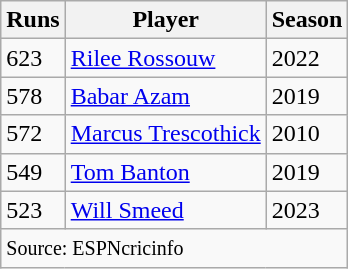<table class="wikitable sortable">
<tr>
<th>Runs</th>
<th>Player</th>
<th>Season</th>
</tr>
<tr>
<td>623</td>
<td><a href='#'>Rilee Rossouw</a></td>
<td>2022</td>
</tr>
<tr>
<td>578</td>
<td><a href='#'>Babar Azam</a></td>
<td>2019</td>
</tr>
<tr>
<td>572</td>
<td><a href='#'>Marcus Trescothick</a></td>
<td>2010</td>
</tr>
<tr>
<td>549</td>
<td><a href='#'>Tom Banton</a></td>
<td>2019</td>
</tr>
<tr>
<td>523</td>
<td><a href='#'>Will Smeed</a></td>
<td>2023</td>
</tr>
<tr class="unsortable">
<td colspan=3><small>Source: ESPNcricinfo</small></td>
</tr>
</table>
